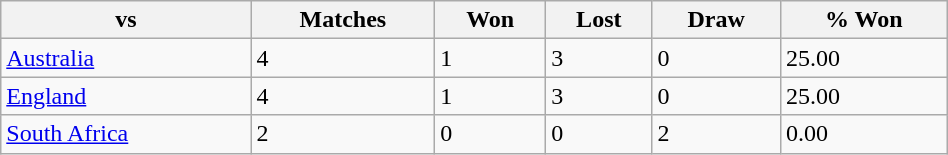<table class="wikitable" width=50%>
<tr>
<th>vs</th>
<th>Matches</th>
<th>Won</th>
<th>Lost</th>
<th>Draw</th>
<th>% Won</th>
</tr>
<tr>
<td> <a href='#'>Australia</a></td>
<td>4</td>
<td>1</td>
<td>3</td>
<td>0</td>
<td>25.00</td>
</tr>
<tr>
<td> <a href='#'>England</a></td>
<td>4</td>
<td>1</td>
<td>3</td>
<td>0</td>
<td>25.00</td>
</tr>
<tr>
<td> <a href='#'>South Africa</a></td>
<td>2</td>
<td>0</td>
<td>0</td>
<td>2</td>
<td>0.00</td>
</tr>
</table>
